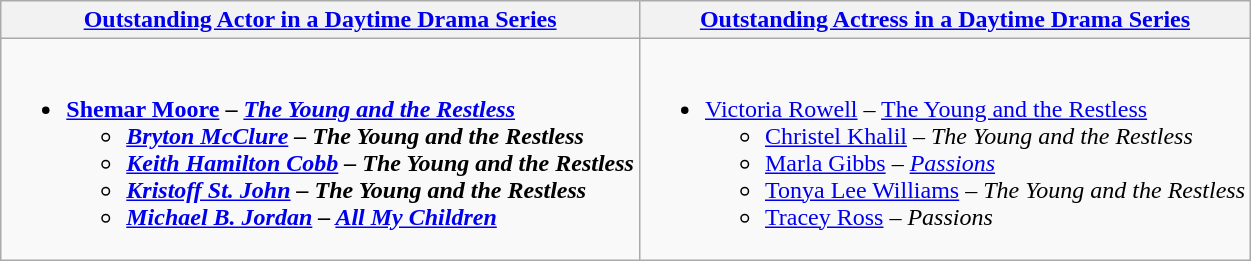<table class="wikitable">
<tr>
<th><strong><a href='#'>Outstanding Actor in a Daytime Drama Series</a></strong></th>
<th><strong><a href='#'>Outstanding Actress in a Daytime Drama Series</a></strong></th>
</tr>
<tr>
<td><br><ul><li><strong><a href='#'>Shemar Moore</a></strong> <strong>– <em><a href='#'>The Young and the Restless</a><strong><em><ul><li><a href='#'>Bryton McClure</a> – </em>The Young and the Restless<em></li><li><a href='#'>Keith Hamilton Cobb</a> – </em>The Young and the Restless<em></li><li><a href='#'>Kristoff St. John</a> – </em>The Young and the Restless<em></li><li><a href='#'>Michael B. Jordan</a> – </em><a href='#'>All My Children</a><em></li></ul></li></ul></td>
<td><br><ul><li></strong><a href='#'>Victoria Rowell</a><strong> </strong>– </em><a href='#'>The Young and the Restless</a></em></strong><ul><li><a href='#'>Christel Khalil</a> – <em>The Young and the Restless</em></li><li><a href='#'>Marla Gibbs</a> – <em><a href='#'>Passions</a></em></li><li><a href='#'>Tonya Lee Williams</a> – <em>The Young and the Restless</em></li><li><a href='#'>Tracey Ross</a> – <em>Passions</em></li></ul></li></ul></td>
</tr>
</table>
